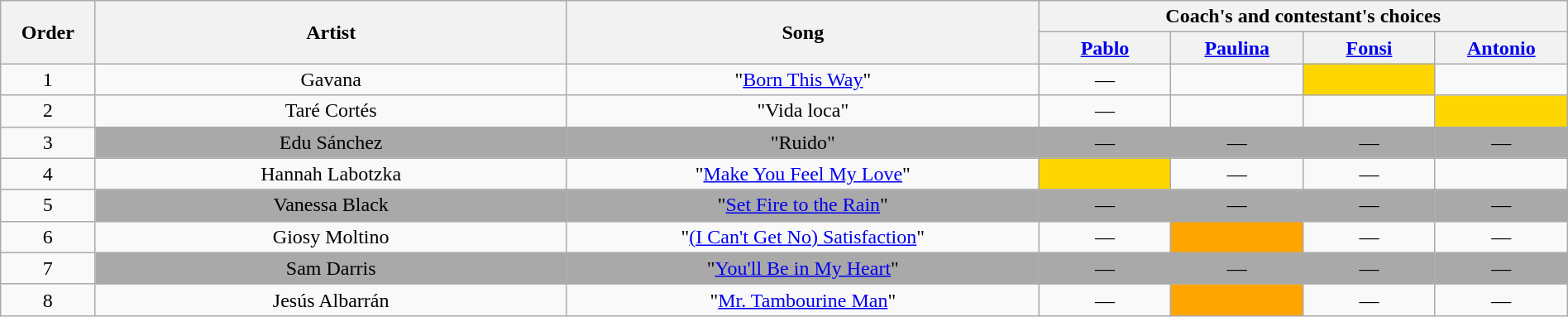<table class="wikitable" style="text-align:center; width:100%;">
<tr>
<th rowspan="2" scope="col" style="width:05%;">Order</th>
<th rowspan="2" scope="col" style="width:25%;">Artist</th>
<th rowspan="2" scope="col" style="width:25%;">Song</th>
<th colspan="4" scope="col" style="width:32%;">Coach's and contestant's choices</th>
</tr>
<tr>
<th width="07%"><a href='#'>Pablo</a></th>
<th width="07%"><a href='#'>Paulina</a></th>
<th width="07%"><a href='#'>Fonsi</a></th>
<th width="07%"><a href='#'>Antonio</a></th>
</tr>
<tr>
<td align="center">1</td>
<td>Gavana</td>
<td>"<a href='#'>Born This Way</a>"</td>
<td align="center">—</td>
<td align="center"><strong></strong></td>
<td align="center" bgcolor="Gold"><strong></strong></td>
<td align="center"><strong></strong></td>
</tr>
<tr>
<td align="center">2</td>
<td>Taré Cortés</td>
<td>"Vida loca"</td>
<td align="center">—</td>
<td align="center"><strong></strong></td>
<td align="center"><strong></strong></td>
<td align="center" bgcolor="Gold"><strong></strong></td>
</tr>
<tr>
<td align="center">3</td>
<td bgcolor="darkgrey">Edu Sánchez</td>
<td bgcolor="darkgrey">"Ruido"</td>
<td align="center" bgcolor="darkgrey">—</td>
<td align="center" bgcolor="darkgrey">—</td>
<td align="center" bgcolor="darkgrey">—</td>
<td align="center" bgcolor="darkgrey">—</td>
</tr>
<tr>
<td align="center">4</td>
<td>Hannah Labotzka</td>
<td>"<a href='#'>Make You Feel My Love</a>"</td>
<td align="center" bgcolor="Gold"><strong></strong></td>
<td align="center">—</td>
<td align="center">—</td>
<td align="center"><strong></strong></td>
</tr>
<tr>
<td align="center">5</td>
<td bgcolor="darkgrey">Vanessa Black</td>
<td bgcolor="darkgrey">"<a href='#'>Set Fire to the Rain</a>"</td>
<td align="center" bgcolor="darkgrey">—</td>
<td align="center" bgcolor="darkgrey">—</td>
<td align="center" bgcolor="darkgrey">—</td>
<td align="center" bgcolor="darkgrey">—</td>
</tr>
<tr>
<td align="center">6</td>
<td>Giosy Moltino</td>
<td>"<a href='#'>(I Can't Get No) Satisfaction</a>"</td>
<td align="center">—</td>
<td align="center" bgcolor="Orange"><strong></strong></td>
<td align="center">—</td>
<td align="center">—</td>
</tr>
<tr>
<td align="center">7</td>
<td bgcolor="darkgrey">Sam Darris</td>
<td bgcolor="darkgrey">"<a href='#'>You'll Be in My Heart</a>"</td>
<td align="center" bgcolor="darkgrey">—</td>
<td align="center" bgcolor="darkgrey">—</td>
<td align="center" bgcolor="darkgrey">—</td>
<td align="center" bgcolor="darkgrey">—</td>
</tr>
<tr>
<td align="center">8</td>
<td>Jesús Albarrán</td>
<td>"<a href='#'>Mr. Tambourine Man</a>"</td>
<td align="center">—</td>
<td align="center" bgcolor="Orange"><strong></strong></td>
<td align="center">—</td>
<td align="center">—</td>
</tr>
</table>
